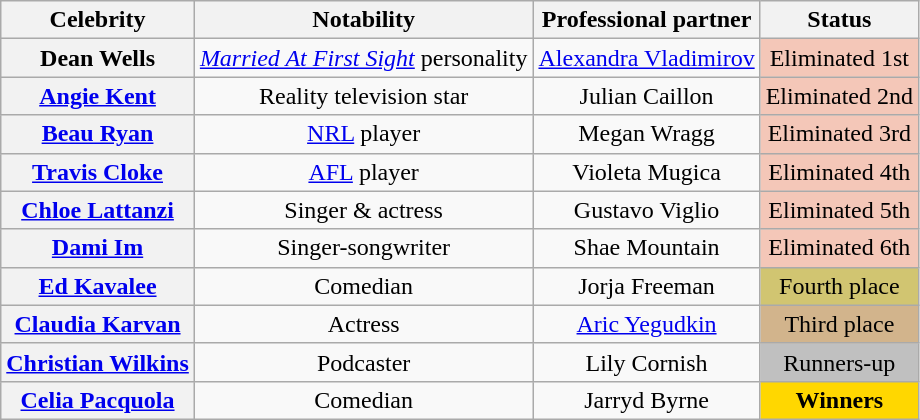<table class="wikitable sortable" style="text-align:center;">
<tr>
<th scope="col">Celebrity</th>
<th scope="col" class="unsortable">Notability</th>
<th scope="col">Professional partner</th>
<th scope="col">Status</th>
</tr>
<tr>
<th scope="row">Dean Wells</th>
<td><em><a href='#'>Married At First Sight</a></em> personality</td>
<td><a href='#'>Alexandra Vladimirov</a></td>
<td bgcolor="#F4C7B8">Eliminated 1st<br></td>
</tr>
<tr>
<th scope="row"><a href='#'>Angie Kent</a></th>
<td>Reality television star</td>
<td>Julian Caillon</td>
<td bgcolor="#F4C7B8">Eliminated 2nd<br></td>
</tr>
<tr>
<th scope="row"><a href='#'>Beau Ryan</a></th>
<td><a href='#'>NRL</a> player</td>
<td>Megan Wragg</td>
<td bgcolor="#F4C7B8">Eliminated 3rd<br></td>
</tr>
<tr>
<th scope="row"><a href='#'>Travis Cloke</a></th>
<td><a href='#'>AFL</a> player</td>
<td>Violeta Mugica</td>
<td bgcolor="#F4C7B8">Eliminated 4th<br></td>
</tr>
<tr>
<th scope="row"><a href='#'>Chloe Lattanzi</a></th>
<td>Singer & actress</td>
<td>Gustavo Viglio</td>
<td bgcolor="#F4C7B8">Eliminated 5th<br></td>
</tr>
<tr>
<th scope="row"><a href='#'>Dami Im</a></th>
<td>Singer-songwriter</td>
<td>Shae Mountain</td>
<td bgcolor="#F4C7B8">Eliminated 6th<br></td>
</tr>
<tr>
<th scope="row"><a href='#'>Ed Kavalee</a></th>
<td>Comedian</td>
<td>Jorja Freeman</td>
<td bgcolor="d1c571">Fourth place<br></td>
</tr>
<tr>
<th scope="row"><a href='#'>Claudia Karvan</a></th>
<td>Actress</td>
<td><a href='#'>Aric Yegudkin</a></td>
<td bgcolor="tan">Third place<br></td>
</tr>
<tr>
<th scope="row"><a href='#'>Christian Wilkins</a></th>
<td>Podcaster</td>
<td>Lily Cornish</td>
<td bgcolor="silver">Runners-up<br></td>
</tr>
<tr>
<th scope="row"><a href='#'>Celia Pacquola</a></th>
<td>Comedian</td>
<td>Jarryd Byrne</td>
<td bgcolor="gold"><strong>Winners</strong><br></td>
</tr>
</table>
